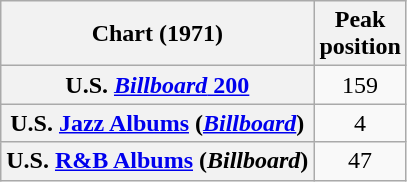<table class="wikitable sortable plainrowheaders">
<tr>
<th scope="col">Chart (1971)</th>
<th scope="col">Peak<br>position</th>
</tr>
<tr>
<th scope="row">U.S. <a href='#'><em>Billboard</em> 200</a></th>
<td style="text-align:center;">159</td>
</tr>
<tr>
<th scope="row">U.S. <a href='#'>Jazz Albums</a> (<em><a href='#'>Billboard</a></em>)</th>
<td style="text-align:center;">4</td>
</tr>
<tr>
<th scope="row">U.S. <a href='#'>R&B Albums</a> (<em>Billboard</em>)</th>
<td style="text-align:center;">47</td>
</tr>
</table>
